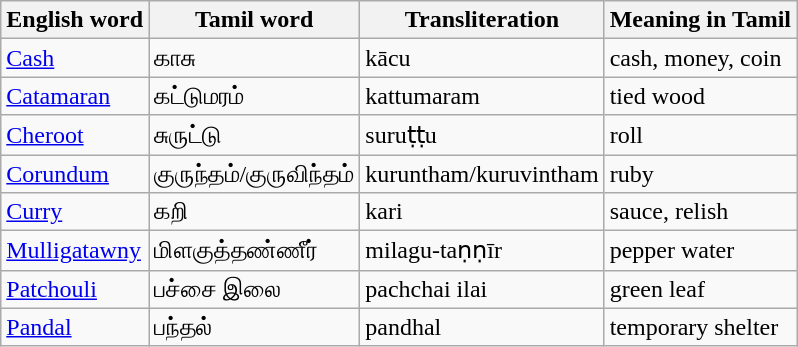<table class="wikitable sortable">
<tr>
<th>English word</th>
<th>Tamil word</th>
<th>Transliteration</th>
<th>Meaning in Tamil</th>
</tr>
<tr>
<td><a href='#'>Cash</a></td>
<td>காசு</td>
<td>kācu</td>
<td>cash, money, coin </td>
</tr>
<tr>
<td><a href='#'>Catamaran</a></td>
<td>கட்டுமரம்</td>
<td>kattumaram</td>
<td>tied wood</td>
</tr>
<tr>
<td><a href='#'>Cheroot</a></td>
<td>சுருட்டு</td>
<td>suruṭṭu</td>
<td>roll</td>
</tr>
<tr>
<td><a href='#'>Corundum</a></td>
<td>குருந்தம்/குருவிந்தம்</td>
<td>kuruntham/kuruvintham</td>
<td>ruby</td>
</tr>
<tr>
<td><a href='#'>Curry</a></td>
<td>கறி</td>
<td>kari</td>
<td>sauce, relish</td>
</tr>
<tr>
<td><a href='#'>Mulligatawny</a></td>
<td>மிளகுத்தண்ணீர்</td>
<td>milagu-taṇṇīr</td>
<td>pepper water</td>
</tr>
<tr>
<td><a href='#'>Patchouli</a></td>
<td>பச்சை இலை</td>
<td>pachchai ilai</td>
<td>green leaf</td>
</tr>
<tr>
<td><a href='#'>Pandal</a></td>
<td>பந்தல்</td>
<td>pandhal</td>
<td>temporary shelter</td>
</tr>
</table>
